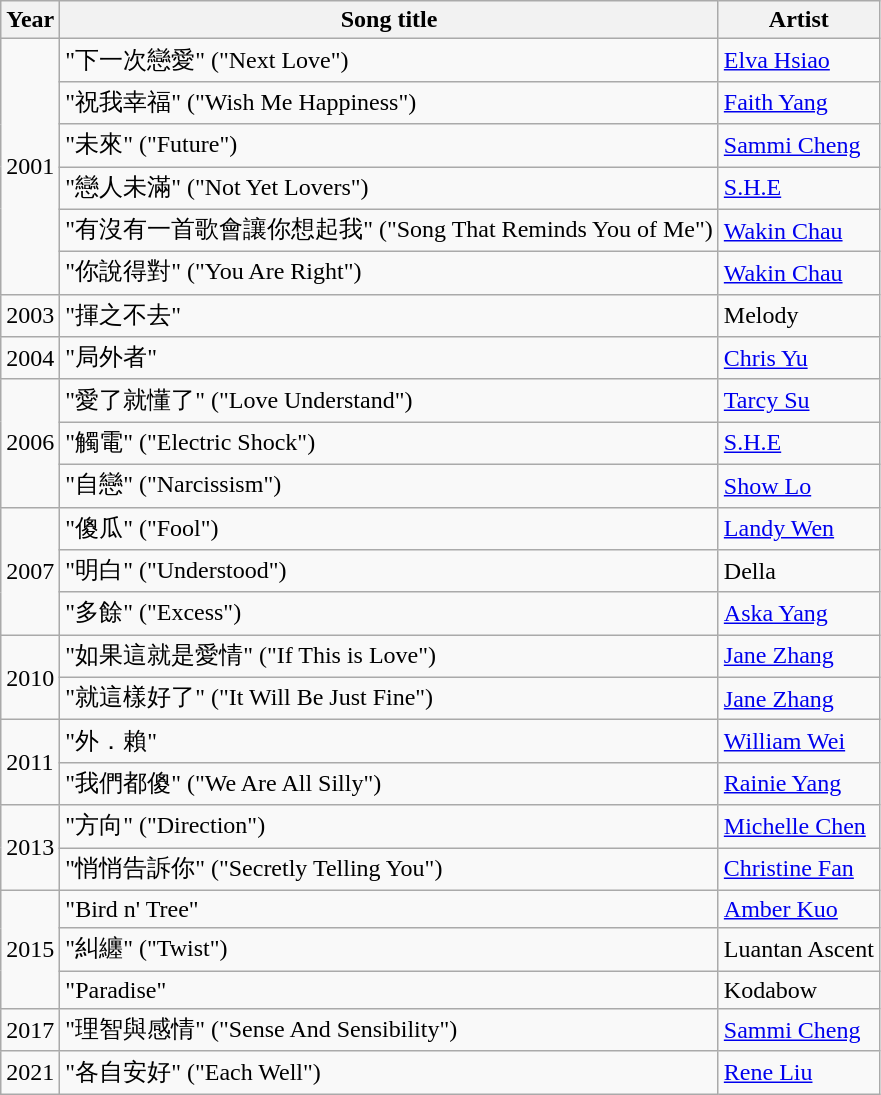<table class="wikitable sortable">
<tr>
<th>Year</th>
<th>Song title</th>
<th>Artist</th>
</tr>
<tr>
<td rowspan="6">2001</td>
<td>"下一次戀愛" ("Next Love")</td>
<td><a href='#'>Elva Hsiao</a></td>
</tr>
<tr>
<td>"祝我幸福" ("Wish Me Happiness")</td>
<td><a href='#'>Faith Yang</a></td>
</tr>
<tr>
<td>"未來" ("Future")</td>
<td><a href='#'>Sammi Cheng</a></td>
</tr>
<tr>
<td>"戀人未滿" ("Not Yet Lovers")</td>
<td><a href='#'>S.H.E</a></td>
</tr>
<tr>
<td>"有沒有一首歌會讓你想起我" ("Song That Reminds You of Me")</td>
<td><a href='#'>Wakin Chau</a></td>
</tr>
<tr>
<td>"你說得對" ("You Are Right")</td>
<td><a href='#'>Wakin Chau</a></td>
</tr>
<tr>
<td>2003</td>
<td>"揮之不去"</td>
<td>Melody</td>
</tr>
<tr>
<td>2004</td>
<td>"局外者"</td>
<td><a href='#'>Chris Yu</a></td>
</tr>
<tr>
<td rowspan="3">2006</td>
<td>"愛了就懂了" ("Love Understand")</td>
<td><a href='#'>Tarcy Su</a></td>
</tr>
<tr>
<td>"觸電" ("Electric Shock")</td>
<td><a href='#'>S.H.E</a></td>
</tr>
<tr>
<td>"自戀" ("Narcissism")</td>
<td><a href='#'>Show Lo</a></td>
</tr>
<tr>
<td rowspan="3">2007</td>
<td>"傻瓜" ("Fool")</td>
<td><a href='#'>Landy Wen</a></td>
</tr>
<tr>
<td>"明白" ("Understood")</td>
<td>Della</td>
</tr>
<tr>
<td>"多餘" ("Excess")</td>
<td><a href='#'>Aska Yang</a></td>
</tr>
<tr>
<td rowspan="2">2010</td>
<td>"如果這就是愛情" ("If This is Love")</td>
<td><a href='#'>Jane Zhang</a></td>
</tr>
<tr>
<td>"就這樣好了" ("It Will Be Just Fine")</td>
<td><a href='#'>Jane Zhang</a></td>
</tr>
<tr>
<td rowspan=2>2011</td>
<td>"外．賴"</td>
<td><a href='#'>William Wei</a></td>
</tr>
<tr>
<td>"我們都傻" ("We Are All Silly")</td>
<td><a href='#'>Rainie Yang</a></td>
</tr>
<tr>
<td rowspan=2>2013</td>
<td>"方向" ("Direction")</td>
<td><a href='#'>Michelle Chen</a></td>
</tr>
<tr>
<td>"悄悄告訴你" ("Secretly Telling You")</td>
<td><a href='#'>Christine Fan</a></td>
</tr>
<tr>
<td rowspan=3>2015</td>
<td>"Bird n' Tree"</td>
<td><a href='#'>Amber Kuo</a></td>
</tr>
<tr>
<td>"糾纏" ("Twist")</td>
<td>Luantan Ascent</td>
</tr>
<tr>
<td>"Paradise"</td>
<td>Kodabow</td>
</tr>
<tr>
<td>2017</td>
<td>"理智與感情" ("Sense And Sensibility")</td>
<td><a href='#'>Sammi Cheng</a></td>
</tr>
<tr>
<td>2021</td>
<td>"各自安好" ("Each Well")</td>
<td><a href='#'>Rene Liu</a></td>
</tr>
</table>
